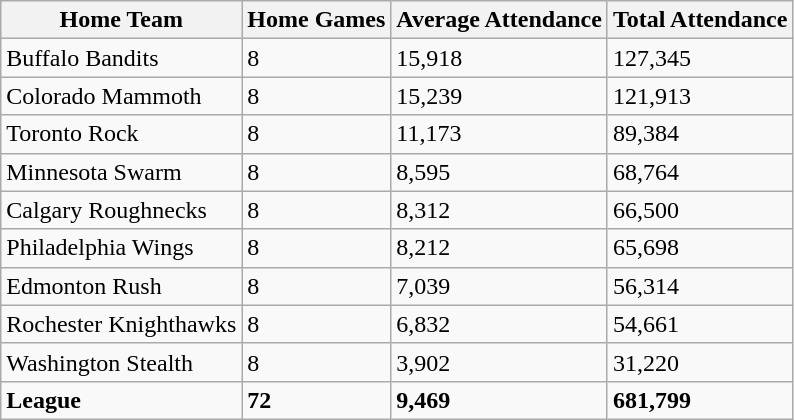<table class="wikitable sortable">
<tr>
<th>Home Team</th>
<th>Home Games</th>
<th>Average Attendance</th>
<th>Total Attendance</th>
</tr>
<tr>
<td>Buffalo Bandits</td>
<td>8</td>
<td>15,918</td>
<td>127,345</td>
</tr>
<tr>
<td>Colorado Mammoth</td>
<td>8</td>
<td>15,239</td>
<td>121,913</td>
</tr>
<tr>
<td>Toronto Rock</td>
<td>8</td>
<td>11,173</td>
<td>89,384</td>
</tr>
<tr>
<td>Minnesota Swarm</td>
<td>8</td>
<td>8,595</td>
<td>68,764</td>
</tr>
<tr>
<td>Calgary Roughnecks</td>
<td>8</td>
<td>8,312</td>
<td>66,500</td>
</tr>
<tr>
<td>Philadelphia Wings</td>
<td>8</td>
<td>8,212</td>
<td>65,698</td>
</tr>
<tr>
<td>Edmonton Rush</td>
<td>8</td>
<td>7,039</td>
<td>56,314</td>
</tr>
<tr>
<td>Rochester Knighthawks</td>
<td>8</td>
<td>6,832</td>
<td>54,661</td>
</tr>
<tr>
<td>Washington Stealth</td>
<td>8</td>
<td>3,902</td>
<td>31,220</td>
</tr>
<tr class="sortbottom">
<td><strong>League</strong></td>
<td><strong>72</strong></td>
<td><strong>9,469</strong></td>
<td><strong>681,799</strong></td>
</tr>
</table>
